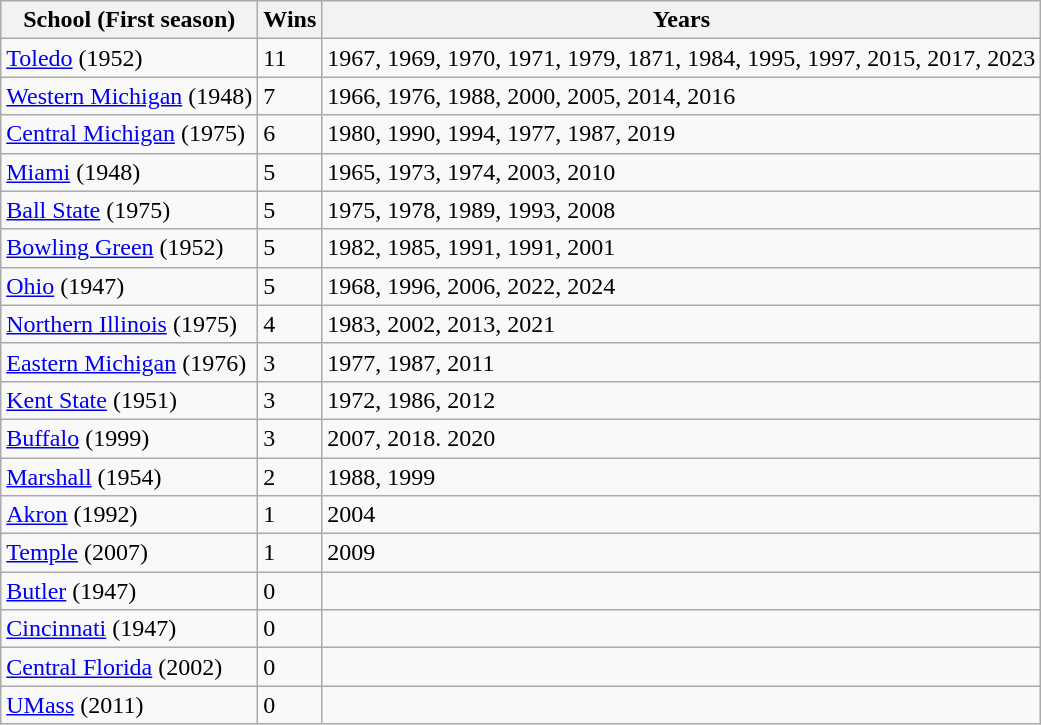<table class="wikitable">
<tr>
<th>School (First season)</th>
<th>Wins</th>
<th>Years</th>
</tr>
<tr>
<td><a href='#'>Toledo</a> (1952)</td>
<td>11</td>
<td>1967, 1969, 1970, 1971, 1979, 1871, 1984, 1995, 1997, 2015, 2017, 2023</td>
</tr>
<tr>
<td><a href='#'>Western Michigan</a> (1948)</td>
<td>7</td>
<td>1966, 1976, 1988, 2000, 2005, 2014, 2016</td>
</tr>
<tr>
<td><a href='#'>Central Michigan</a> (1975)</td>
<td>6</td>
<td>1980, 1990, 1994, 1977, 1987, 2019</td>
</tr>
<tr>
<td><a href='#'>Miami</a> (1948)</td>
<td>5</td>
<td>1965, 1973, 1974, 2003, 2010</td>
</tr>
<tr>
<td><a href='#'>Ball State</a> (1975)</td>
<td>5</td>
<td>1975, 1978, 1989, 1993, 2008</td>
</tr>
<tr>
<td><a href='#'>Bowling Green</a> (1952)</td>
<td>5</td>
<td>1982, 1985, 1991, 1991, 2001</td>
</tr>
<tr>
<td><a href='#'>Ohio</a> (1947)</td>
<td>5</td>
<td>1968, 1996, 2006, 2022, 2024</td>
</tr>
<tr>
<td><a href='#'>Northern Illinois</a> (1975)</td>
<td>4</td>
<td>1983, 2002, 2013, 2021</td>
</tr>
<tr>
<td><a href='#'>Eastern Michigan</a> (1976)</td>
<td>3</td>
<td>1977, 1987, 2011</td>
</tr>
<tr>
<td><a href='#'>Kent State</a> (1951)</td>
<td>3</td>
<td>1972, 1986, 2012</td>
</tr>
<tr>
<td><a href='#'>Buffalo</a> (1999)</td>
<td>3</td>
<td>2007, 2018. 2020</td>
</tr>
<tr>
<td><a href='#'>Marshall</a> (1954)</td>
<td>2</td>
<td>1988, 1999</td>
</tr>
<tr>
<td><a href='#'>Akron</a> (1992)</td>
<td>1</td>
<td>2004</td>
</tr>
<tr>
<td><a href='#'>Temple</a> (2007)</td>
<td>1</td>
<td>2009</td>
</tr>
<tr>
<td><a href='#'>Butler</a> (1947)</td>
<td>0</td>
<td></td>
</tr>
<tr>
<td><a href='#'>Cincinnati</a> (1947)</td>
<td>0</td>
<td></td>
</tr>
<tr>
<td><a href='#'>Central Florida</a> (2002)</td>
<td>0</td>
<td></td>
</tr>
<tr>
<td><a href='#'>UMass</a> (2011)</td>
<td>0</td>
<td></td>
</tr>
</table>
